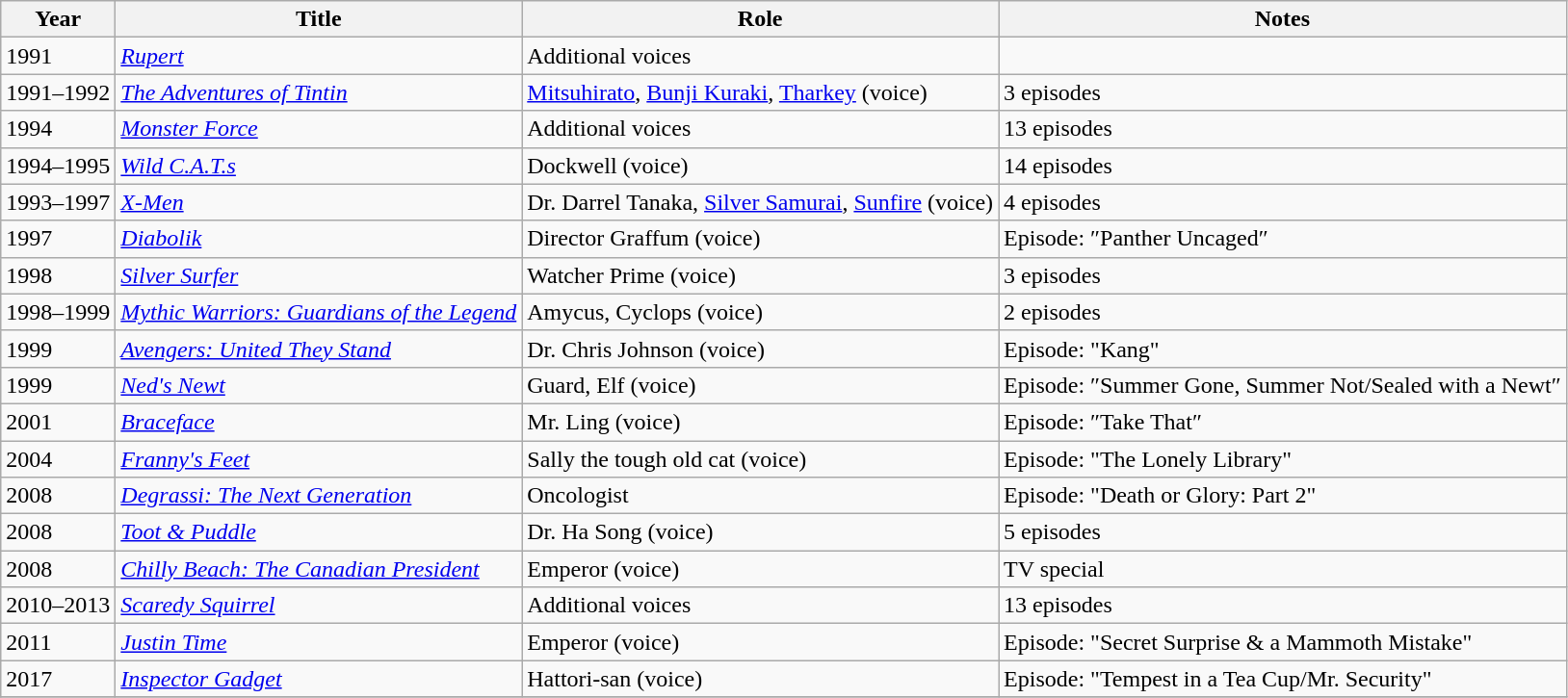<table class="wikitable sortable plainrowheaders" style="white-space:nowrap">
<tr>
<th>Year</th>
<th>Title</th>
<th>Role</th>
<th class="unsortable">Notes</th>
</tr>
<tr>
<td>1991</td>
<td><em><a href='#'>Rupert</a></em></td>
<td>Additional voices</td>
<td></td>
</tr>
<tr>
<td>1991–1992</td>
<td data-sort-value="Adventures of Tintin, The"><em><a href='#'>The Adventures of Tintin</a></em></td>
<td><a href='#'>Mitsuhirato</a>, <a href='#'>Bunji Kuraki</a>, <a href='#'>Tharkey</a> (voice)</td>
<td>3 episodes</td>
</tr>
<tr>
<td>1994</td>
<td><em><a href='#'>Monster Force</a></em></td>
<td>Additional voices</td>
<td>13 episodes</td>
</tr>
<tr>
<td>1994–1995</td>
<td><em><a href='#'>Wild C.A.T.s</a></em></td>
<td>Dockwell (voice)</td>
<td>14 episodes</td>
</tr>
<tr>
<td>1993–1997</td>
<td><em><a href='#'>X-Men</a></em></td>
<td>Dr. Darrel Tanaka, <a href='#'>Silver Samurai</a>, <a href='#'>Sunfire</a> (voice)</td>
<td>4 episodes</td>
</tr>
<tr>
<td>1997</td>
<td><em><a href='#'>Diabolik</a></em></td>
<td>Director Graffum (voice)</td>
<td>Episode: ″Panther Uncaged″</td>
</tr>
<tr>
<td>1998</td>
<td><em><a href='#'>Silver Surfer</a></em></td>
<td>Watcher Prime (voice)</td>
<td>3 episodes</td>
</tr>
<tr>
<td>1998–1999</td>
<td><em><a href='#'>Mythic Warriors: Guardians of the Legend</a></em></td>
<td>Amycus, Cyclops (voice)</td>
<td>2 episodes</td>
</tr>
<tr>
<td>1999</td>
<td><em><a href='#'>Avengers: United They Stand</a></em></td>
<td>Dr. Chris Johnson (voice)</td>
<td>Episode: "Kang"</td>
</tr>
<tr>
<td>1999</td>
<td><em><a href='#'>Ned's Newt</a></em></td>
<td>Guard, Elf (voice)</td>
<td>Episode: ″Summer Gone, Summer Not/Sealed with a Newt″</td>
</tr>
<tr>
<td>2001</td>
<td><em><a href='#'>Braceface</a></em></td>
<td>Mr. Ling (voice)</td>
<td>Episode: ″Take That″</td>
</tr>
<tr>
<td>2004</td>
<td><em><a href='#'>Franny's Feet</a></em></td>
<td>Sally the tough old cat (voice)</td>
<td>Episode: "The Lonely Library"</td>
</tr>
<tr>
<td>2008</td>
<td><em><a href='#'>Degrassi: The Next Generation</a></em></td>
<td>Oncologist</td>
<td>Episode: "Death or Glory: Part 2"</td>
</tr>
<tr>
<td>2008</td>
<td><em><a href='#'>Toot & Puddle</a></em></td>
<td>Dr. Ha Song (voice)</td>
<td>5 episodes</td>
</tr>
<tr>
<td>2008</td>
<td><em><a href='#'>Chilly Beach: The Canadian President</a></em></td>
<td>Emperor (voice)</td>
<td>TV special</td>
</tr>
<tr>
<td>2010–2013</td>
<td><em><a href='#'>Scaredy Squirrel</a></em></td>
<td>Additional voices</td>
<td>13 episodes</td>
</tr>
<tr>
<td>2011</td>
<td><em><a href='#'>Justin Time</a></em></td>
<td>Emperor (voice)</td>
<td>Episode: "Secret Surprise & a Mammoth Mistake"</td>
</tr>
<tr>
<td>2017</td>
<td><em><a href='#'>Inspector Gadget</a></em></td>
<td>Hattori-san (voice)</td>
<td>Episode: "Tempest in a Tea Cup/Mr. Security"</td>
</tr>
<tr>
</tr>
</table>
